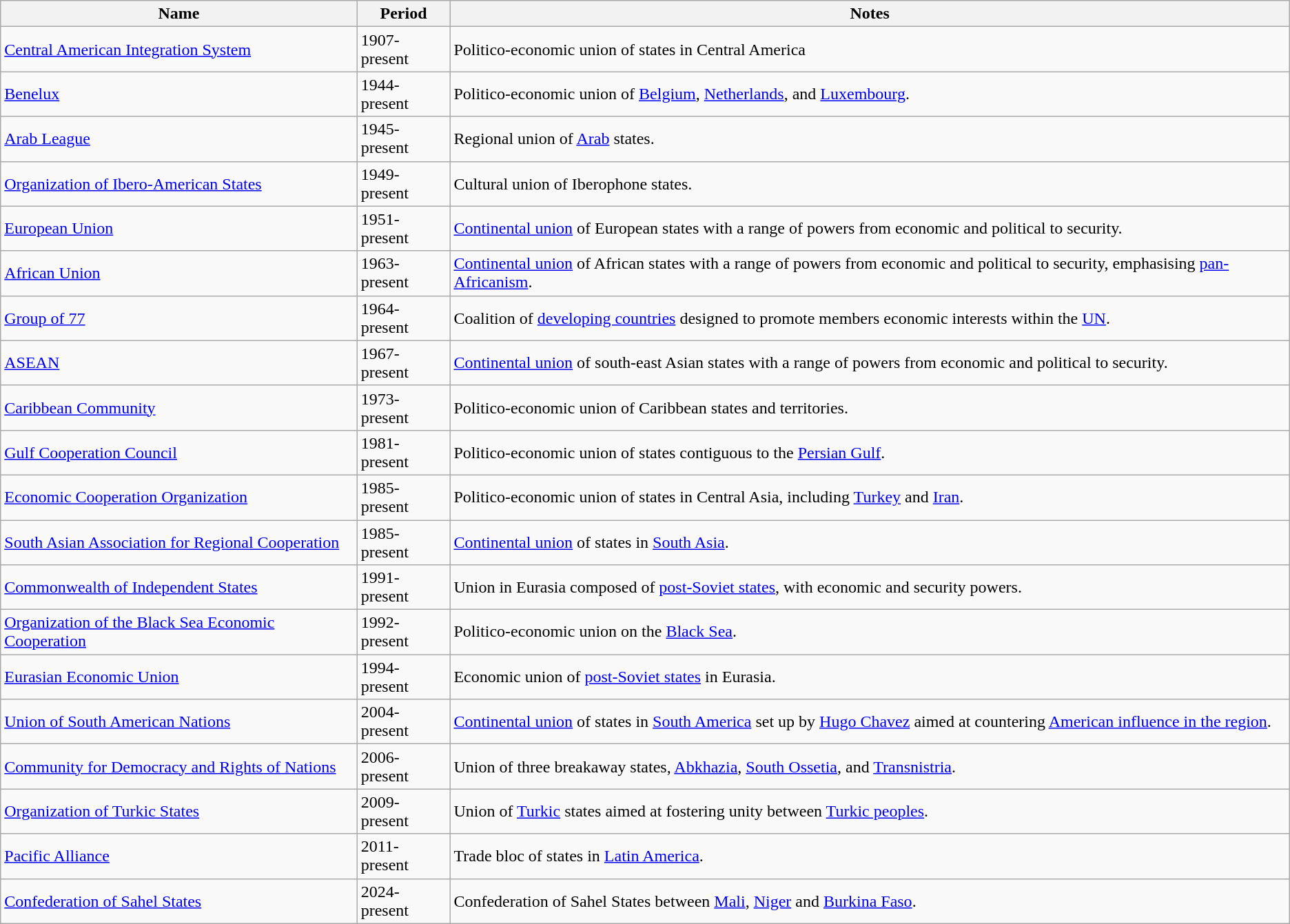<table class="wikitable sortable">
<tr>
<th>Name</th>
<th>Period</th>
<th class=unsortable>Notes</th>
</tr>
<tr>
<td><a href='#'>Central American Integration System</a></td>
<td>1907-present</td>
<td>Politico-economic union of states in Central America</td>
</tr>
<tr>
<td> <a href='#'>Benelux</a></td>
<td>1944-present</td>
<td>Politico-economic union of <a href='#'>Belgium</a>, <a href='#'>Netherlands</a>, and <a href='#'>Luxembourg</a>.</td>
</tr>
<tr>
<td> <a href='#'>Arab League</a></td>
<td>1945-present</td>
<td>Regional union of <a href='#'>Arab</a> states.</td>
</tr>
<tr>
<td><a href='#'>Organization of Ibero-American States</a></td>
<td>1949-present</td>
<td>Cultural union of Iberophone states.</td>
</tr>
<tr>
<td> <a href='#'>European Union</a></td>
<td>1951-present</td>
<td><a href='#'>Continental union</a> of European states with a range of powers from economic and political to security.</td>
</tr>
<tr>
<td> <a href='#'>African Union</a></td>
<td>1963-present</td>
<td><a href='#'>Continental union</a> of African states with a range of powers from economic and political to security, emphasising <a href='#'>pan-Africanism</a>.</td>
</tr>
<tr>
<td><a href='#'>Group of 77</a></td>
<td>1964-present</td>
<td>Coalition of <a href='#'>developing countries</a> designed to promote members economic interests within the <a href='#'>UN</a>.</td>
</tr>
<tr>
<td> <a href='#'>ASEAN</a></td>
<td>1967-present</td>
<td><a href='#'>Continental union</a> of south-east Asian states with a range of powers from economic and political to security.</td>
</tr>
<tr>
<td> <a href='#'>Caribbean Community</a></td>
<td>1973-present</td>
<td>Politico-economic union of Caribbean states and territories.</td>
</tr>
<tr>
<td><a href='#'>Gulf Cooperation Council</a></td>
<td>1981-present</td>
<td>Politico-economic union of states contiguous to the <a href='#'>Persian Gulf</a>.</td>
</tr>
<tr>
<td><a href='#'>Economic Cooperation Organization</a></td>
<td>1985-present</td>
<td>Politico-economic union of states in Central Asia, including <a href='#'>Turkey</a> and <a href='#'>Iran</a>.</td>
</tr>
<tr>
<td><a href='#'>South Asian Association for Regional Cooperation</a></td>
<td>1985-present</td>
<td><a href='#'>Continental union</a> of states in <a href='#'>South Asia</a>.</td>
</tr>
<tr>
<td> <a href='#'>Commonwealth of Independent States</a></td>
<td>1991-present</td>
<td>Union in Eurasia composed of <a href='#'>post-Soviet states</a>, with economic and security powers.</td>
</tr>
<tr>
<td><a href='#'>Organization of the Black Sea Economic Cooperation</a></td>
<td>1992-present</td>
<td>Politico-economic union on the <a href='#'>Black Sea</a>.</td>
</tr>
<tr>
<td><a href='#'>Eurasian Economic Union</a></td>
<td>1994-present</td>
<td>Economic union of <a href='#'>post-Soviet states</a> in Eurasia.</td>
</tr>
<tr>
<td><a href='#'>Union of South American Nations</a></td>
<td>2004-present</td>
<td><a href='#'>Continental union</a> of states in <a href='#'>South America</a> set up by <a href='#'>Hugo Chavez</a> aimed at countering <a href='#'>American influence in the region</a>.</td>
</tr>
<tr>
<td><a href='#'>Community for Democracy and Rights of Nations</a></td>
<td>2006-present</td>
<td>Union of three breakaway states, <a href='#'>Abkhazia</a>, <a href='#'>South Ossetia</a>, and <a href='#'>Transnistria</a>.</td>
</tr>
<tr>
<td> <a href='#'>Organization of Turkic States</a></td>
<td>2009-present</td>
<td>Union of <a href='#'>Turkic</a> states aimed at fostering unity between <a href='#'>Turkic peoples</a>.</td>
</tr>
<tr>
<td><a href='#'>Pacific Alliance</a></td>
<td>2011-present</td>
<td>Trade bloc of states in <a href='#'>Latin America</a>.</td>
</tr>
<tr>
<td> <a href='#'>Confederation of Sahel States</a></td>
<td>2024-present</td>
<td>Confederation of Sahel States between <a href='#'>Mali</a>, <a href='#'>Niger</a> and <a href='#'>Burkina Faso</a>.</td>
</tr>
</table>
